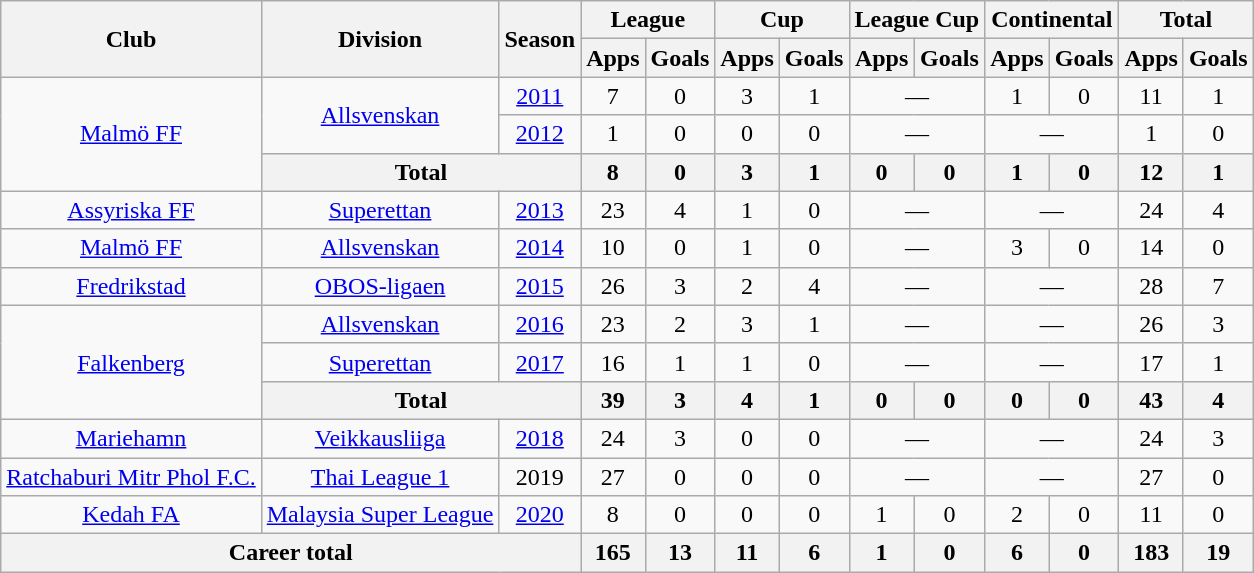<table class="wikitable" style="text-align:center;">
<tr>
<th rowspan="2">Club</th>
<th rowspan="2">Division</th>
<th rowspan="2">Season</th>
<th colspan="2">League</th>
<th colspan="2">Cup</th>
<th colspan="2">League Cup</th>
<th colspan="2">Continental</th>
<th colspan="2">Total</th>
</tr>
<tr>
<th>Apps</th>
<th>Goals</th>
<th>Apps</th>
<th>Goals</th>
<th>Apps</th>
<th>Goals</th>
<th>Apps</th>
<th>Goals</th>
<th>Apps</th>
<th>Goals</th>
</tr>
<tr>
<td rowspan="3"><a href='#'>Malmö FF</a></td>
<td rowspan="2"><a href='#'>Allsvenskan</a></td>
<td><a href='#'>2011</a></td>
<td>7</td>
<td>0</td>
<td>3</td>
<td>1</td>
<td colspan="2">—</td>
<td>1</td>
<td>0</td>
<td>11</td>
<td>1</td>
</tr>
<tr>
<td><a href='#'>2012</a></td>
<td>1</td>
<td>0</td>
<td>0</td>
<td>0</td>
<td colspan="2">—</td>
<td colspan="2">—</td>
<td>1</td>
<td>0</td>
</tr>
<tr>
<th colspan="2">Total</th>
<th>8</th>
<th>0</th>
<th>3</th>
<th>1</th>
<th>0</th>
<th>0</th>
<th>1</th>
<th>0</th>
<th>12</th>
<th>1</th>
</tr>
<tr>
<td rowspan="1"><a href='#'>Assyriska FF</a></td>
<td rowspan="1"><a href='#'>Superettan</a></td>
<td><a href='#'>2013</a></td>
<td>23</td>
<td>4</td>
<td>1</td>
<td>0</td>
<td colspan="2">—</td>
<td colspan="2">—</td>
<td>24</td>
<td>4</td>
</tr>
<tr>
<td rowspan="1"><a href='#'>Malmö FF</a></td>
<td rowspan="1"><a href='#'>Allsvenskan</a></td>
<td><a href='#'>2014</a></td>
<td>10</td>
<td>0</td>
<td>1</td>
<td>0</td>
<td colspan="2">—</td>
<td>3</td>
<td>0</td>
<td>14</td>
<td>0</td>
</tr>
<tr>
<td rowspan="1"><a href='#'>Fredrikstad</a></td>
<td rowspan="1"><a href='#'>OBOS-ligaen</a></td>
<td><a href='#'>2015</a></td>
<td>26</td>
<td>3</td>
<td>2</td>
<td>4</td>
<td colspan="2">—</td>
<td colspan="2">—</td>
<td>28</td>
<td>7</td>
</tr>
<tr>
<td rowspan="3"><a href='#'>Falkenberg</a></td>
<td rowspan="1"><a href='#'>Allsvenskan</a></td>
<td><a href='#'>2016</a></td>
<td>23</td>
<td>2</td>
<td>3</td>
<td>1</td>
<td colspan="2">—</td>
<td colspan="2">—</td>
<td>26</td>
<td>3</td>
</tr>
<tr>
<td rowspan="1"><a href='#'>Superettan</a></td>
<td><a href='#'>2017</a></td>
<td>16</td>
<td>1</td>
<td>1</td>
<td>0</td>
<td colspan="2">—</td>
<td colspan="2">—</td>
<td>17</td>
<td>1</td>
</tr>
<tr>
<th colspan="2">Total</th>
<th>39</th>
<th>3</th>
<th>4</th>
<th>1</th>
<th>0</th>
<th>0</th>
<th>0</th>
<th>0</th>
<th>43</th>
<th>4</th>
</tr>
<tr>
<td rowspan="1"><a href='#'>Mariehamn</a></td>
<td rowspan="1"><a href='#'>Veikkausliiga</a></td>
<td><a href='#'>2018</a></td>
<td>24</td>
<td>3</td>
<td>0</td>
<td>0</td>
<td colspan="2">—</td>
<td colspan="2">—</td>
<td>24</td>
<td>3</td>
</tr>
<tr>
<td rowspan="1"><a href='#'>Ratchaburi Mitr Phol F.C.</a></td>
<td rowspan="1"><a href='#'>Thai League 1</a></td>
<td 2019 Ratchaburi Mitr Phol F.C.>2019</td>
<td>27</td>
<td>0</td>
<td>0</td>
<td>0</td>
<td colspan="2">—</td>
<td colspan="2">—</td>
<td>27</td>
<td>0</td>
</tr>
<tr>
<td rowspan=1><a href='#'>Kedah FA</a></td>
<td rowspan="1"><a href='#'>Malaysia Super League</a></td>
<td><a href='#'>2020</a></td>
<td>8</td>
<td>0</td>
<td>0</td>
<td>0</td>
<td>1</td>
<td>0</td>
<td>2</td>
<td>0</td>
<td>11</td>
<td>0</td>
</tr>
<tr>
<th colspan="3">Career total</th>
<th>165</th>
<th>13</th>
<th>11</th>
<th>6</th>
<th>1</th>
<th>0</th>
<th>6</th>
<th>0</th>
<th>183</th>
<th>19</th>
</tr>
</table>
